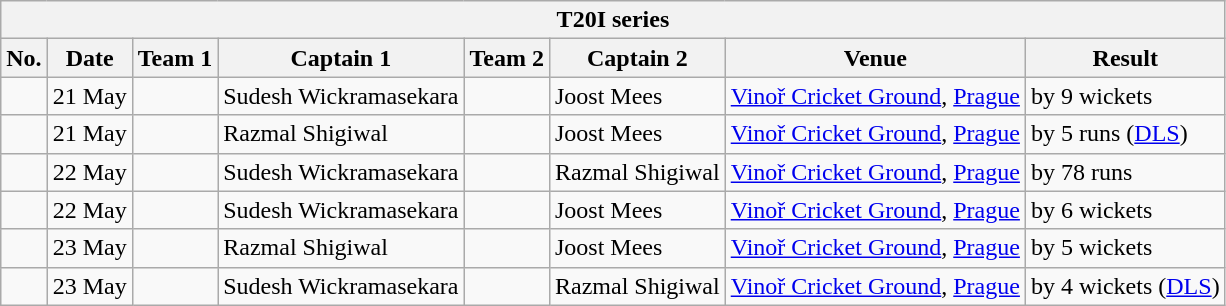<table class="wikitable">
<tr>
<th colspan="9">T20I series</th>
</tr>
<tr>
<th>No.</th>
<th>Date</th>
<th>Team 1</th>
<th>Captain 1</th>
<th>Team 2</th>
<th>Captain 2</th>
<th>Venue</th>
<th>Result</th>
</tr>
<tr>
<td></td>
<td>21 May</td>
<td></td>
<td>Sudesh Wickramasekara</td>
<td></td>
<td>Joost Mees</td>
<td><a href='#'>Vinoř Cricket Ground</a>, <a href='#'>Prague</a></td>
<td> by 9 wickets</td>
</tr>
<tr>
<td></td>
<td>21 May</td>
<td></td>
<td>Razmal Shigiwal</td>
<td></td>
<td>Joost Mees</td>
<td><a href='#'>Vinoř Cricket Ground</a>, <a href='#'>Prague</a></td>
<td> by 5 runs (<a href='#'>DLS</a>)</td>
</tr>
<tr>
<td></td>
<td>22 May</td>
<td></td>
<td>Sudesh Wickramasekara</td>
<td></td>
<td>Razmal Shigiwal</td>
<td><a href='#'>Vinoř Cricket Ground</a>, <a href='#'>Prague</a></td>
<td> by 78 runs</td>
</tr>
<tr>
<td></td>
<td>22 May</td>
<td></td>
<td>Sudesh Wickramasekara</td>
<td></td>
<td>Joost Mees</td>
<td><a href='#'>Vinoř Cricket Ground</a>, <a href='#'>Prague</a></td>
<td> by 6 wickets</td>
</tr>
<tr>
<td></td>
<td>23 May</td>
<td></td>
<td>Razmal Shigiwal</td>
<td></td>
<td>Joost Mees</td>
<td><a href='#'>Vinoř Cricket Ground</a>, <a href='#'>Prague</a></td>
<td> by 5 wickets</td>
</tr>
<tr>
<td></td>
<td>23 May</td>
<td></td>
<td>Sudesh Wickramasekara</td>
<td></td>
<td>Razmal Shigiwal</td>
<td><a href='#'>Vinoř Cricket Ground</a>, <a href='#'>Prague</a></td>
<td> by 4 wickets (<a href='#'>DLS</a>)</td>
</tr>
</table>
